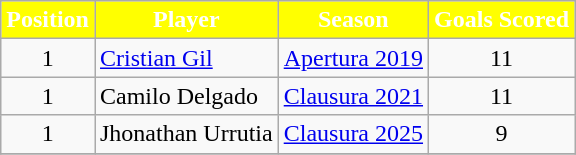<table class="wikitable" style="text-align:center;margin-left:1em">
<tr style="color:#FFFFFF;">
<th style="background:#FFFF00;">Position</th>
<th style="background:#FFFF00;">Player</th>
<th style="background:#FFFF00;">Season</th>
<th style="background:#FFFF00;">Goals Scored</th>
</tr>
<tr>
<td> 1</td>
<td style="text-align:left;"> <a href='#'>Cristian Gil</a></td>
<td><a href='#'>Apertura 2019</a></td>
<td>11</td>
</tr>
<tr>
<td> 1</td>
<td style="text-align:left;"> Camilo Delgado</td>
<td><a href='#'>Clausura 2021</a></td>
<td>11</td>
</tr>
<tr>
<td> 1</td>
<td style="text-align:left;"> Jhonathan Urrutia</td>
<td><a href='#'>Clausura 2025</a></td>
<td>9</td>
</tr>
<tr>
</tr>
</table>
